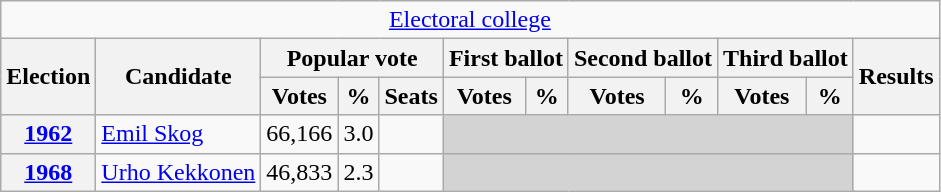<table class="wikitable"  style="text-align:left;">
<tr>
<td colspan="13" style="text-align: center;"><a href='#'>Electoral college</a></td>
</tr>
<tr>
<th rowspan=2>Election</th>
<th rowspan=2>Candidate</th>
<th colspan=3>Popular vote</th>
<th colspan=2>First ballot</th>
<th colspan=2>Second ballot</th>
<th colspan=2>Third ballot</th>
<th colspan="2" rowspan="2">Results</th>
</tr>
<tr>
<th>Votes</th>
<th>%</th>
<th>Seats</th>
<th>Votes</th>
<th>%</th>
<th>Votes</th>
<th>%</th>
<th>Votes</th>
<th>%</th>
</tr>
<tr>
<th><a href='#'>1962</a></th>
<td><a href='#'>Emil Skog</a></td>
<td>66,166</td>
<td>3.0</td>
<td></td>
<td colspan="7" bgcolor="lightgrey"></td>
<td></td>
</tr>
<tr>
<th><a href='#'>1968</a></th>
<td><a href='#'>Urho Kekkonen</a></td>
<td>46,833</td>
<td>2.3</td>
<td></td>
<td colspan="7" bgcolor="lightgrey"></td>
<td></td>
</tr>
</table>
